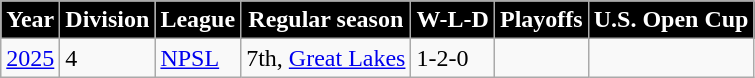<table class="wikitable">
<tr>
<th style="background:#000; color:#fff">Year</th>
<th style="background:#000; color:#fff">Division</th>
<th style="background:#000; color:#fff">League</th>
<th style="background:#000; color:#fff">Regular season</th>
<th style="background:#000; color:#fff">W-L-D</th>
<th style="background:#000; color:#fff">Playoffs</th>
<th style="background:#000; color:#fff">U.S. Open Cup</th>
</tr>
<tr>
<td><a href='#'>2025</a></td>
<td>4</td>
<td><a href='#'>NPSL</a></td>
<td>7th, <a href='#'>Great Lakes</a></td>
<td>1-2-0</td>
<td></td>
<td></td>
</tr>
</table>
